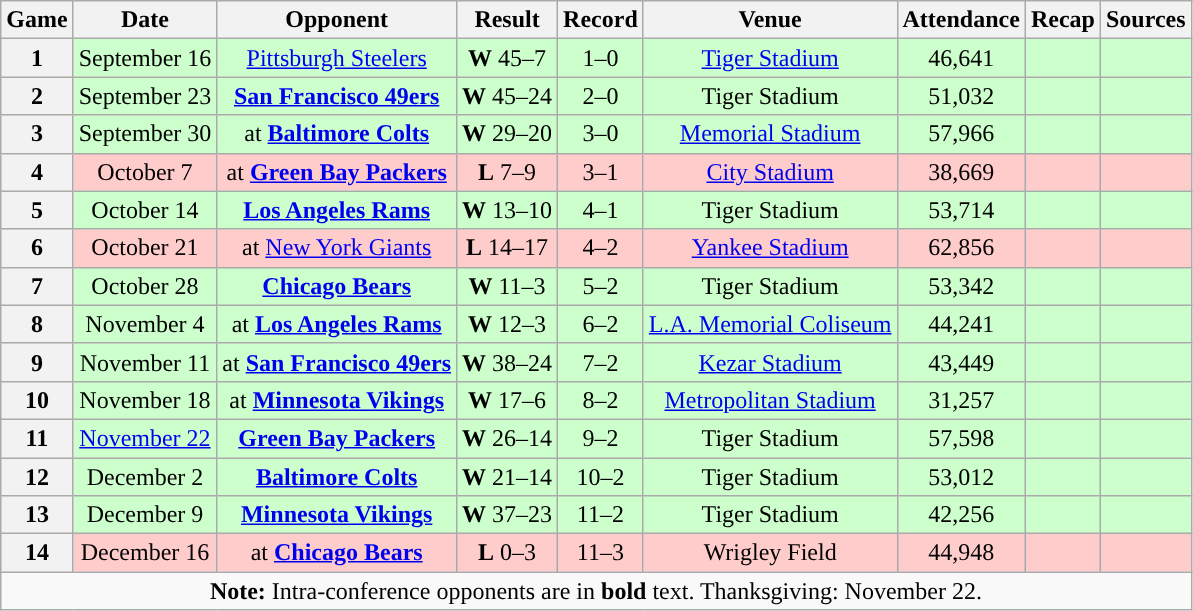<table class="wikitable" style="text-align:center">
<tr>
<th>Game</th>
<th>Date</th>
<th>Opponent</th>
<th>Result</th>
<th>Record</th>
<th>Venue</th>
<th>Attendance</th>
<th>Recap</th>
<th>Sources</th>
</tr>
<tr style="background:#cfc">
<th>1</th>
<td>September 16</td>
<td><a href='#'>Pittsburgh Steelers</a></td>
<td><strong>W</strong> 45–7</td>
<td>1–0</td>
<td><a href='#'>Tiger Stadium</a></td>
<td>46,641</td>
<td></td>
<td></td>
</tr>
<tr style="background:#cfc">
<th>2</th>
<td>September 23</td>
<td><strong><a href='#'>San Francisco 49ers</a></strong></td>
<td><strong>W</strong> 45–24</td>
<td>2–0</td>
<td>Tiger Stadium</td>
<td>51,032</td>
<td></td>
<td></td>
</tr>
<tr style="background:#cfc">
<th>3</th>
<td>September 30</td>
<td>at <strong><a href='#'>Baltimore Colts</a></strong></td>
<td><strong>W</strong> 29–20</td>
<td>3–0</td>
<td><a href='#'>Memorial Stadium</a></td>
<td>57,966</td>
<td></td>
<td></td>
</tr>
<tr style="background:#fcc">
<th>4</th>
<td>October 7</td>
<td>at <strong><a href='#'>Green Bay Packers</a></strong></td>
<td><strong>L</strong> 7–9</td>
<td>3–1</td>
<td><a href='#'>City Stadium</a></td>
<td>38,669</td>
<td></td>
<td></td>
</tr>
<tr style="background:#cfc">
<th>5</th>
<td>October 14</td>
<td><strong><a href='#'>Los Angeles Rams</a></strong></td>
<td><strong>W</strong> 13–10</td>
<td>4–1</td>
<td>Tiger Stadium</td>
<td>53,714</td>
<td></td>
<td></td>
</tr>
<tr style="background:#fcc">
<th>6</th>
<td>October 21</td>
<td>at <a href='#'>New York Giants</a></td>
<td><strong>L</strong> 14–17</td>
<td>4–2</td>
<td><a href='#'>Yankee Stadium</a></td>
<td>62,856</td>
<td></td>
<td></td>
</tr>
<tr style="background:#cfc">
<th>7</th>
<td>October 28</td>
<td><strong><a href='#'>Chicago Bears</a></strong></td>
<td><strong>W</strong> 11–3</td>
<td>5–2</td>
<td>Tiger Stadium</td>
<td>53,342</td>
<td></td>
<td></td>
</tr>
<tr style="background:#cfc">
<th>8</th>
<td>November 4</td>
<td>at <strong><a href='#'>Los Angeles Rams</a></strong></td>
<td><strong>W</strong> 12–3</td>
<td>6–2</td>
<td><a href='#'>L.A. Memorial Coliseum</a></td>
<td>44,241</td>
<td></td>
<td></td>
</tr>
<tr style="background:#cfc">
<th>9</th>
<td>November 11</td>
<td>at <strong><a href='#'>San Francisco 49ers</a></strong></td>
<td><strong>W</strong> 38–24</td>
<td>7–2</td>
<td><a href='#'>Kezar Stadium</a></td>
<td>43,449</td>
<td></td>
<td></td>
</tr>
<tr style="background:#cfc">
<th>10</th>
<td>November 18</td>
<td>at <strong><a href='#'>Minnesota Vikings</a></strong></td>
<td><strong>W</strong> 17–6</td>
<td>8–2</td>
<td><a href='#'>Metropolitan Stadium</a></td>
<td>31,257</td>
<td></td>
<td></td>
</tr>
<tr style="background:#cfc">
<th>11</th>
<td><a href='#'>November 22</a></td>
<td><strong><a href='#'>Green Bay Packers</a></strong></td>
<td><strong>W</strong> 26–14</td>
<td>9–2</td>
<td>Tiger Stadium</td>
<td>57,598</td>
<td></td>
<td></td>
</tr>
<tr style="background:#cfc">
<th>12</th>
<td>December 2</td>
<td><strong><a href='#'>Baltimore Colts</a></strong></td>
<td><strong>W</strong> 21–14</td>
<td>10–2</td>
<td>Tiger Stadium</td>
<td>53,012</td>
<td></td>
<td></td>
</tr>
<tr style="background:#cfc">
<th>13</th>
<td>December 9</td>
<td><strong><a href='#'>Minnesota Vikings</a></strong></td>
<td><strong>W</strong> 37–23</td>
<td>11–2</td>
<td>Tiger Stadium</td>
<td>42,256</td>
<td></td>
<td></td>
</tr>
<tr style="background:#fcc">
<th>14</th>
<td>December 16</td>
<td>at <strong><a href='#'>Chicago Bears</a></strong></td>
<td><strong>L</strong> 0–3</td>
<td>11–3</td>
<td>Wrigley Field</td>
<td>44,948</td>
<td></td>
<td></td>
</tr>
<tr>
<td colspan="10"><strong>Note:</strong> Intra-conference opponents are in <strong>bold</strong> text. Thanksgiving: November 22.</td>
</tr>
</table>
